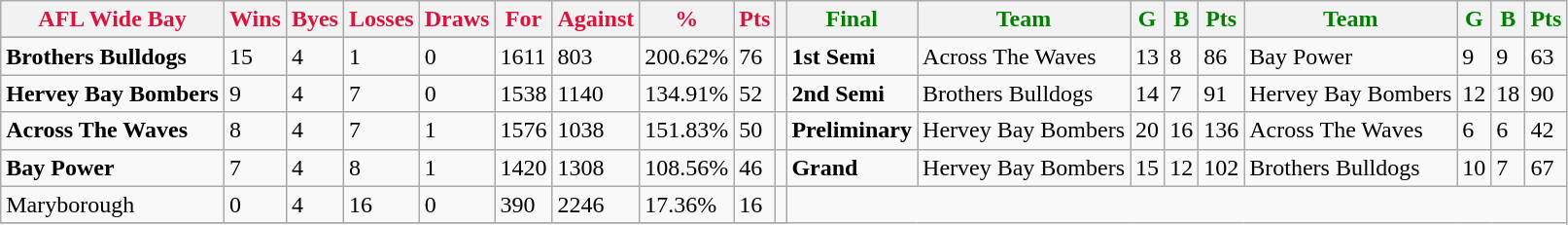<table class="wikitable">
<tr>
<th style="color:crimson">AFL Wide Bay</th>
<th style="color:crimson">Wins</th>
<th style="color:crimson">Byes</th>
<th style="color:crimson">Losses</th>
<th style="color:crimson">Draws</th>
<th style="color:crimson">For</th>
<th style="color:crimson">Against</th>
<th style="color:crimson">%</th>
<th style="color:crimson">Pts</th>
<th></th>
<th style="color:green">Final</th>
<th style="color:green">Team</th>
<th style="color:green">G</th>
<th style="color:green">B</th>
<th style="color:green">Pts</th>
<th style="color:green">Team</th>
<th style="color:green">G</th>
<th style="color:green">B</th>
<th style="color:green">Pts</th>
</tr>
<tr>
</tr>
<tr>
</tr>
<tr>
<td><strong>	Brothers Bulldogs	</strong></td>
<td>15</td>
<td>4</td>
<td>1</td>
<td>0</td>
<td>1611</td>
<td>803</td>
<td>200.62%</td>
<td>76</td>
<td></td>
<td><strong>1st Semi</strong></td>
<td>Across The Waves</td>
<td>13</td>
<td>8</td>
<td>86</td>
<td>Bay Power</td>
<td>9</td>
<td>9</td>
<td>63</td>
</tr>
<tr>
<td><strong>	Hervey Bay Bombers	</strong></td>
<td>9</td>
<td>4</td>
<td>7</td>
<td>0</td>
<td>1538</td>
<td>1140</td>
<td>134.91%</td>
<td>52</td>
<td></td>
<td><strong>2nd Semi</strong></td>
<td>Brothers Bulldogs</td>
<td>14</td>
<td>7</td>
<td>91</td>
<td>Hervey Bay Bombers</td>
<td>12</td>
<td>18</td>
<td>90</td>
</tr>
<tr>
<td><strong>	Across The Waves	</strong></td>
<td>8</td>
<td>4</td>
<td>7</td>
<td>1</td>
<td>1576</td>
<td>1038</td>
<td>151.83%</td>
<td>50</td>
<td></td>
<td><strong>Preliminary</strong></td>
<td>Hervey Bay Bombers</td>
<td>20</td>
<td>16</td>
<td>136</td>
<td>Across The Waves</td>
<td>6</td>
<td>6</td>
<td>42</td>
</tr>
<tr>
<td><strong>	Bay Power	</strong></td>
<td>7</td>
<td>4</td>
<td>8</td>
<td>1</td>
<td>1420</td>
<td>1308</td>
<td>108.56%</td>
<td>46</td>
<td></td>
<td><strong>Grand</strong></td>
<td>Hervey Bay Bombers</td>
<td>15</td>
<td>12</td>
<td>102</td>
<td>Brothers Bulldogs</td>
<td>10</td>
<td>7</td>
<td>67</td>
</tr>
<tr>
<td>Maryborough</td>
<td>0</td>
<td>4</td>
<td>16</td>
<td>0</td>
<td>390</td>
<td>2246</td>
<td>17.36%</td>
<td>16</td>
<td></td>
</tr>
<tr>
</tr>
</table>
